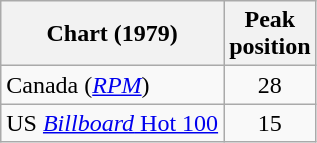<table class="wikitable sortable">
<tr>
<th>Chart (1979)</th>
<th>Peak<br>position</th>
</tr>
<tr>
<td>Canada (<a href='#'><em>RPM</em></a>)</td>
<td align="center">28</td>
</tr>
<tr>
<td>US <a href='#'><em>Billboard</em> Hot 100</a></td>
<td align="center">15</td>
</tr>
</table>
